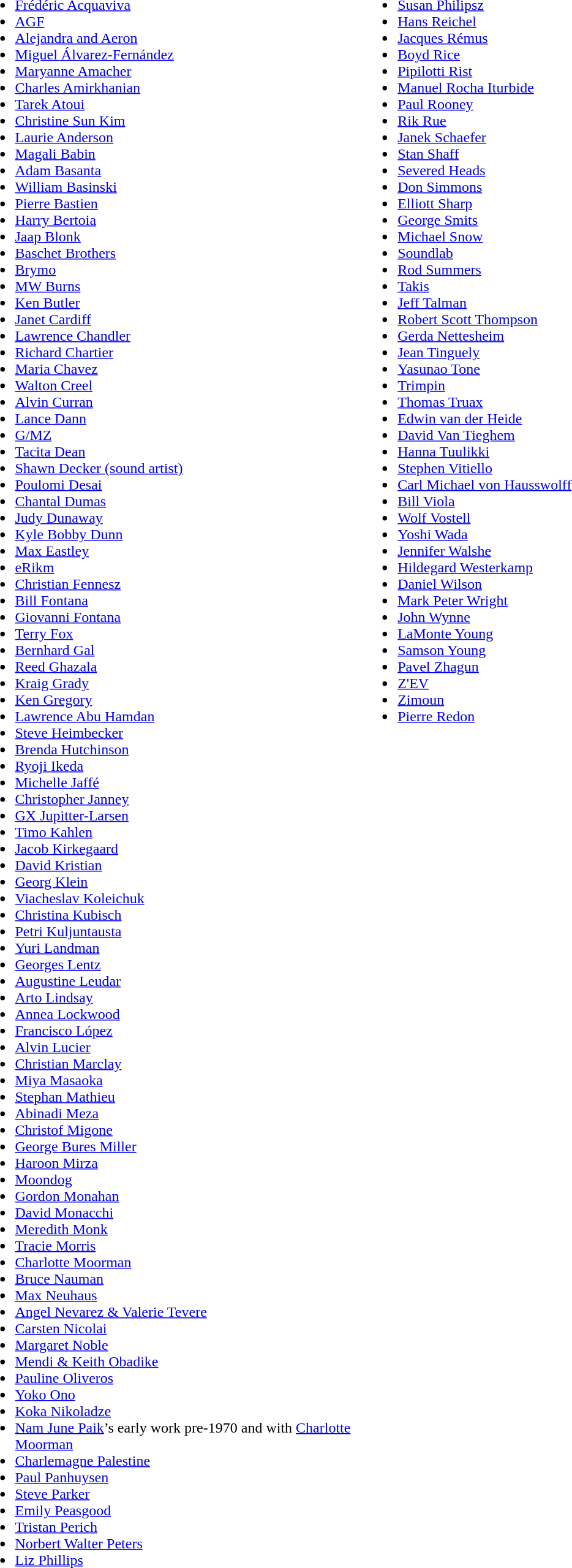<table width="100%">
<tr>
<td valign="top" width="33%"><br><ul><li><a href='#'>Frédéric Acquaviva</a></li><li><a href='#'>AGF</a></li><li><a href='#'>Alejandra and Aeron</a></li><li><a href='#'>Miguel Álvarez-Fernández</a></li><li><a href='#'>Maryanne Amacher</a></li><li><a href='#'>Charles Amirkhanian</a></li><li><a href='#'>Tarek Atoui</a></li><li><a href='#'>Christine Sun Kim</a></li><li><a href='#'>Laurie Anderson</a></li><li><a href='#'>Magali Babin</a></li><li><a href='#'>Adam Basanta</a></li><li><a href='#'>William Basinski</a></li><li><a href='#'>Pierre Bastien</a></li><li><a href='#'>Harry Bertoia</a></li><li><a href='#'>Jaap Blonk</a></li><li><a href='#'>Baschet Brothers</a></li><li><a href='#'>Brymo</a></li><li><a href='#'>MW Burns</a></li><li><a href='#'>Ken Butler</a></li><li><a href='#'>Janet Cardiff</a></li><li><a href='#'>Lawrence Chandler</a></li><li><a href='#'>Richard Chartier</a></li><li><a href='#'>Maria Chavez</a></li><li><a href='#'>Walton Creel</a></li><li><a href='#'>Alvin Curran</a></li><li><a href='#'>Lance Dann</a></li><li><a href='#'> G/MZ</a></li><li><a href='#'>Tacita Dean</a></li><li><a href='#'>Shawn Decker (sound artist)</a></li><li><a href='#'>Poulomi Desai</a></li><li><a href='#'>Chantal Dumas</a></li><li><a href='#'>Judy Dunaway</a></li><li><a href='#'>Kyle Bobby Dunn</a></li><li><a href='#'>Max Eastley</a></li><li><a href='#'>eRikm</a></li><li><a href='#'>Christian Fennesz</a></li><li><a href='#'>Bill Fontana</a></li><li><a href='#'>Giovanni Fontana</a></li><li><a href='#'>Terry Fox</a></li><li><a href='#'>Bernhard Gal</a></li><li><a href='#'>Reed Ghazala</a></li><li><a href='#'>Kraig Grady</a></li><li><a href='#'>Ken Gregory</a></li><li><a href='#'>Lawrence Abu Hamdan</a></li><li><a href='#'>Steve Heimbecker</a></li><li><a href='#'>Brenda Hutchinson</a></li><li><a href='#'>Ryoji Ikeda</a></li><li><a href='#'>Michelle Jaffé</a></li><li><a href='#'>Christopher Janney</a></li><li><a href='#'>GX Jupitter-Larsen</a></li><li><a href='#'>Timo Kahlen</a></li><li><a href='#'>Jacob Kirkegaard</a></li><li><a href='#'>David Kristian</a></li><li><a href='#'>Georg Klein</a></li><li><a href='#'>Viacheslav Koleichuk</a></li><li><a href='#'>Christina Kubisch</a></li><li><a href='#'>Petri Kuljuntausta</a></li><li><a href='#'>Yuri Landman</a></li><li><a href='#'>Georges Lentz</a></li><li><a href='#'>Augustine Leudar</a></li><li><a href='#'>Arto Lindsay</a></li><li><a href='#'>Annea Lockwood</a></li><li><a href='#'>Francisco López</a></li><li><a href='#'>Alvin Lucier</a></li><li><a href='#'>Christian Marclay</a></li><li><a href='#'>Miya Masaoka</a></li><li><a href='#'>Stephan Mathieu</a></li><li><a href='#'>Abinadi Meza</a></li><li><a href='#'>Christof Migone</a></li><li><a href='#'>George Bures Miller</a></li><li><a href='#'>Haroon Mirza</a></li><li><a href='#'>Moondog</a></li><li><a href='#'>Gordon Monahan</a></li><li><a href='#'>David Monacchi</a></li><li><a href='#'>Meredith Monk</a></li><li><a href='#'>Tracie Morris</a></li><li><a href='#'>Charlotte Moorman</a></li><li><a href='#'>Bruce Nauman</a></li><li><a href='#'>Max Neuhaus</a></li><li><a href='#'>Angel Nevarez & Valerie Tevere</a></li><li><a href='#'>Carsten Nicolai</a></li><li><a href='#'>Margaret Noble</a></li><li><a href='#'>Mendi & Keith Obadike</a></li><li><a href='#'>Pauline Oliveros</a></li><li><a href='#'>Yoko Ono</a></li><li><a href='#'>Koka Nikoladze</a></li><li><a href='#'>Nam June Paik</a>’s early work pre-1970 and with <a href='#'>Charlotte Moorman</a></li><li><a href='#'>Charlemagne Palestine</a></li><li><a href='#'>Paul Panhuysen</a></li><li><a href='#'>Steve Parker</a></li><li><a href='#'>Emily Peasgood</a></li><li><a href='#'>Tristan Perich</a></li><li><a href='#'>Norbert Walter Peters</a></li><li><a href='#'>Liz Phillips</a></li></ul></td>
<td valign="top" width="33%"><br><ul><li><a href='#'>Susan Philipsz</a></li><li><a href='#'>Hans Reichel</a></li><li><a href='#'>Jacques Rémus</a></li><li><a href='#'>Boyd Rice</a></li><li><a href='#'>Pipilotti Rist</a></li><li><a href='#'>Manuel Rocha Iturbide</a></li><li><a href='#'>Paul Rooney</a></li><li><a href='#'>Rik Rue</a></li><li><a href='#'>Janek Schaefer</a></li><li><a href='#'>Stan Shaff</a></li><li><a href='#'>Severed Heads</a></li><li><a href='#'>Don Simmons</a></li><li><a href='#'>Elliott Sharp</a></li><li><a href='#'>George Smits</a></li><li><a href='#'>Michael Snow</a></li><li><a href='#'>Soundlab</a></li><li><a href='#'>Rod Summers</a></li><li><a href='#'>Takis</a></li><li><a href='#'>Jeff Talman</a></li><li><a href='#'>Robert Scott Thompson</a></li><li><a href='#'>Gerda Nettesheim</a></li><li><a href='#'>Jean Tinguely</a></li><li><a href='#'>Yasunao Tone</a></li><li><a href='#'>Trimpin</a></li><li><a href='#'>Thomas Truax</a></li><li><a href='#'>Edwin van der Heide</a></li><li><a href='#'>David Van Tieghem</a></li><li><a href='#'>Hanna Tuulikki</a></li><li><a href='#'>Stephen Vitiello</a></li><li><a href='#'>Carl Michael von Hausswolff</a></li><li><a href='#'>Bill Viola</a></li><li><a href='#'>Wolf Vostell</a></li><li><a href='#'>Yoshi Wada</a></li><li><a href='#'>Jennifer Walshe</a></li><li><a href='#'>Hildegard Westerkamp</a></li><li><a href='#'>Daniel Wilson</a></li><li><a href='#'>Mark Peter Wright</a></li><li><a href='#'>John Wynne</a></li><li><a href='#'>LaMonte Young</a></li><li><a href='#'>Samson Young</a></li><li><a href='#'>Pavel Zhagun</a></li><li><a href='#'>Z'EV</a></li><li><a href='#'>Zimoun</a></li><li><a href='#'>Pierre Redon</a></li></ul></td>
<td></td>
</tr>
</table>
